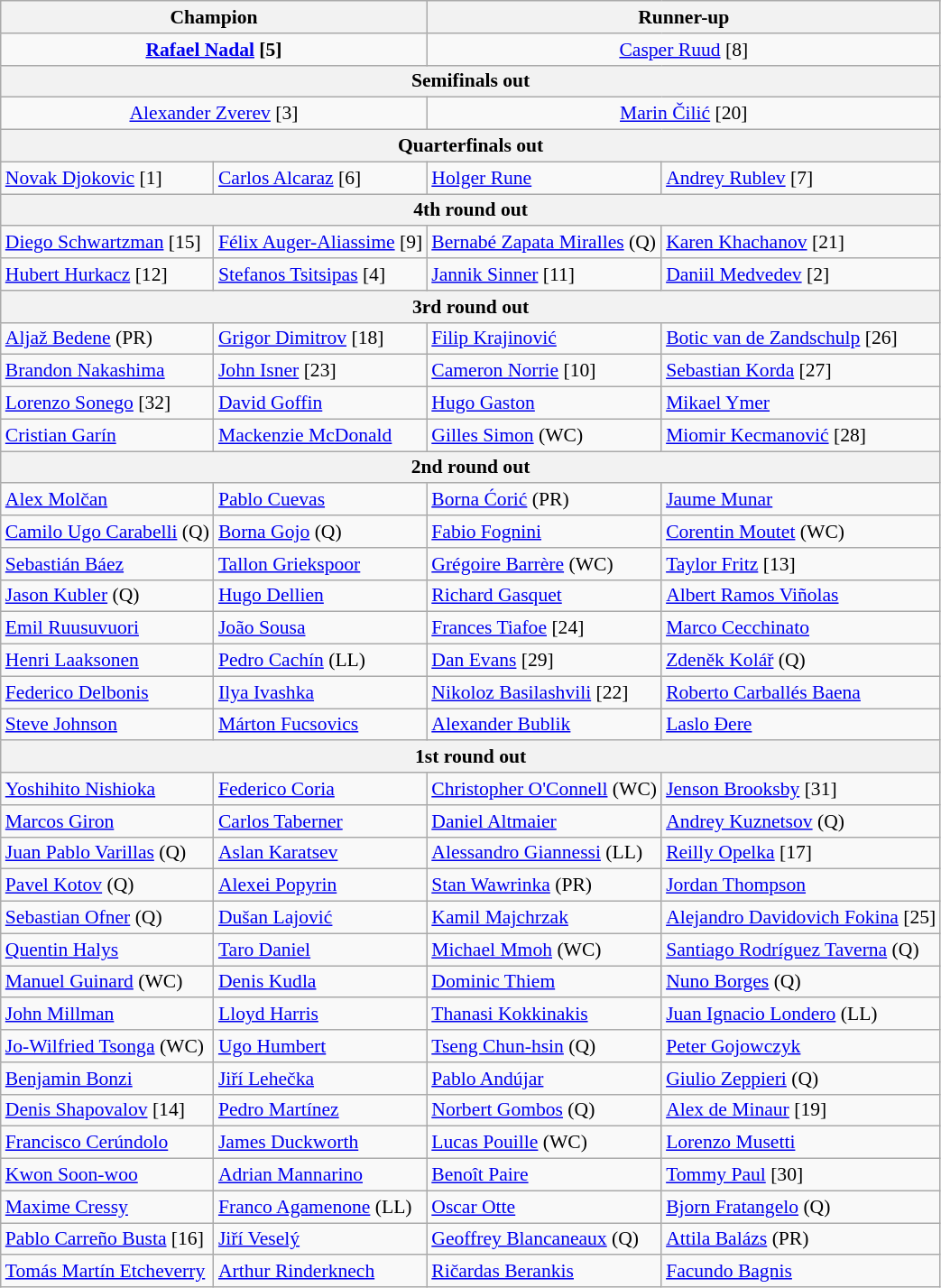<table class="wikitable collapsible collapsed" style="font-size:90%">
<tr>
<th colspan="2">Champion</th>
<th colspan="2">Runner-up</th>
</tr>
<tr style="text-align:center;">
<td colspan="2"> <strong><a href='#'>Rafael Nadal</a> [5]</strong></td>
<td colspan="2"> <a href='#'>Casper Ruud</a> [8]</td>
</tr>
<tr>
<th colspan="4">Semifinals out</th>
</tr>
<tr style="text-align:center;">
<td colspan="2"> <a href='#'>Alexander Zverev</a> [3]</td>
<td colspan="2"> <a href='#'>Marin Čilić</a> [20]</td>
</tr>
<tr>
<th colspan="4">Quarterfinals out</th>
</tr>
<tr>
<td> <a href='#'>Novak Djokovic</a> [1]</td>
<td> <a href='#'>Carlos Alcaraz</a> [6]</td>
<td> <a href='#'>Holger Rune</a></td>
<td> <a href='#'>Andrey Rublev</a> [7]</td>
</tr>
<tr>
<th colspan="4">4th round out</th>
</tr>
<tr>
<td> <a href='#'>Diego Schwartzman</a> [15]</td>
<td> <a href='#'>Félix Auger-Aliassime</a> [9]</td>
<td> <a href='#'>Bernabé Zapata Miralles</a> (Q)</td>
<td> <a href='#'>Karen Khachanov</a> [21]</td>
</tr>
<tr>
<td> <a href='#'>Hubert Hurkacz</a> [12]</td>
<td> <a href='#'>Stefanos Tsitsipas</a> [4]</td>
<td> <a href='#'>Jannik Sinner</a> [11]</td>
<td> <a href='#'>Daniil Medvedev</a> [2]</td>
</tr>
<tr>
<th colspan="4">3rd round out</th>
</tr>
<tr>
<td> <a href='#'>Aljaž Bedene</a> (PR)</td>
<td> <a href='#'>Grigor Dimitrov</a> [18]</td>
<td> <a href='#'>Filip Krajinović</a></td>
<td> <a href='#'>Botic van de Zandschulp</a> [26]</td>
</tr>
<tr>
<td> <a href='#'>Brandon Nakashima</a></td>
<td> <a href='#'>John Isner</a> [23]</td>
<td> <a href='#'>Cameron Norrie</a> [10]</td>
<td> <a href='#'>Sebastian Korda</a> [27]</td>
</tr>
<tr>
<td> <a href='#'>Lorenzo Sonego</a> [32]</td>
<td> <a href='#'>David Goffin</a></td>
<td> <a href='#'>Hugo Gaston</a></td>
<td> <a href='#'>Mikael Ymer</a></td>
</tr>
<tr>
<td> <a href='#'>Cristian Garín</a></td>
<td> <a href='#'>Mackenzie McDonald</a></td>
<td> <a href='#'>Gilles Simon</a> (WC)</td>
<td> <a href='#'>Miomir Kecmanović</a> [28]</td>
</tr>
<tr>
<th colspan="4">2nd round out</th>
</tr>
<tr>
<td> <a href='#'>Alex Molčan</a></td>
<td> <a href='#'>Pablo Cuevas</a></td>
<td> <a href='#'>Borna Ćorić</a> (PR)</td>
<td> <a href='#'>Jaume Munar</a></td>
</tr>
<tr>
<td> <a href='#'>Camilo Ugo Carabelli</a> (Q)</td>
<td> <a href='#'>Borna Gojo</a> (Q)</td>
<td> <a href='#'>Fabio Fognini</a></td>
<td> <a href='#'>Corentin Moutet</a> (WC)</td>
</tr>
<tr>
<td> <a href='#'>Sebastián Báez</a></td>
<td> <a href='#'>Tallon Griekspoor</a></td>
<td> <a href='#'>Grégoire Barrère</a> (WC)</td>
<td> <a href='#'>Taylor Fritz</a> [13]</td>
</tr>
<tr>
<td> <a href='#'>Jason Kubler</a> (Q)</td>
<td> <a href='#'>Hugo Dellien</a></td>
<td> <a href='#'>Richard Gasquet</a></td>
<td> <a href='#'>Albert Ramos Viñolas</a></td>
</tr>
<tr>
<td> <a href='#'>Emil Ruusuvuori</a></td>
<td> <a href='#'>João Sousa</a></td>
<td> <a href='#'>Frances Tiafoe</a> [24]</td>
<td> <a href='#'>Marco Cecchinato</a></td>
</tr>
<tr>
<td> <a href='#'>Henri Laaksonen</a></td>
<td> <a href='#'>Pedro Cachín</a> (LL)</td>
<td> <a href='#'>Dan Evans</a> [29]</td>
<td> <a href='#'>Zdeněk Kolář</a> (Q)</td>
</tr>
<tr>
<td> <a href='#'>Federico Delbonis</a></td>
<td> <a href='#'>Ilya Ivashka</a></td>
<td> <a href='#'>Nikoloz Basilashvili</a> [22]</td>
<td> <a href='#'>Roberto Carballés Baena</a></td>
</tr>
<tr>
<td> <a href='#'>Steve Johnson</a></td>
<td> <a href='#'>Márton Fucsovics</a></td>
<td> <a href='#'>Alexander Bublik</a></td>
<td> <a href='#'>Laslo Đere</a></td>
</tr>
<tr>
<th colspan="4">1st round out</th>
</tr>
<tr>
<td> <a href='#'>Yoshihito Nishioka</a></td>
<td> <a href='#'>Federico Coria</a></td>
<td> <a href='#'>Christopher O'Connell</a> (WC)</td>
<td> <a href='#'>Jenson Brooksby</a> [31]</td>
</tr>
<tr>
<td> <a href='#'>Marcos Giron</a></td>
<td> <a href='#'>Carlos Taberner</a></td>
<td> <a href='#'>Daniel Altmaier</a></td>
<td> <a href='#'>Andrey Kuznetsov</a> (Q)</td>
</tr>
<tr>
<td> <a href='#'>Juan Pablo Varillas</a> (Q)</td>
<td> <a href='#'>Aslan Karatsev</a></td>
<td> <a href='#'>Alessandro Giannessi</a> (LL)</td>
<td> <a href='#'>Reilly Opelka</a> [17]</td>
</tr>
<tr>
<td> <a href='#'>Pavel Kotov</a> (Q)</td>
<td> <a href='#'>Alexei Popyrin</a></td>
<td> <a href='#'>Stan Wawrinka</a> (PR)</td>
<td> <a href='#'>Jordan Thompson</a></td>
</tr>
<tr>
<td> <a href='#'>Sebastian Ofner</a> (Q)</td>
<td> <a href='#'>Dušan Lajović</a></td>
<td> <a href='#'>Kamil Majchrzak</a></td>
<td> <a href='#'>Alejandro Davidovich Fokina</a> [25]</td>
</tr>
<tr>
<td> <a href='#'>Quentin Halys</a></td>
<td> <a href='#'>Taro Daniel</a></td>
<td> <a href='#'>Michael Mmoh</a> (WC)</td>
<td> <a href='#'>Santiago Rodríguez Taverna</a> (Q)</td>
</tr>
<tr>
<td> <a href='#'>Manuel Guinard</a> (WC)</td>
<td> <a href='#'>Denis Kudla</a></td>
<td> <a href='#'>Dominic Thiem</a></td>
<td> <a href='#'>Nuno Borges</a> (Q)</td>
</tr>
<tr>
<td> <a href='#'>John Millman</a></td>
<td> <a href='#'>Lloyd Harris</a></td>
<td> <a href='#'>Thanasi Kokkinakis</a></td>
<td> <a href='#'>Juan Ignacio Londero</a> (LL)</td>
</tr>
<tr>
<td> <a href='#'>Jo-Wilfried Tsonga</a> (WC)</td>
<td> <a href='#'>Ugo Humbert</a></td>
<td> <a href='#'>Tseng Chun-hsin</a> (Q)</td>
<td> <a href='#'>Peter Gojowczyk</a></td>
</tr>
<tr>
<td> <a href='#'>Benjamin Bonzi</a></td>
<td> <a href='#'>Jiří Lehečka</a></td>
<td> <a href='#'>Pablo Andújar</a></td>
<td> <a href='#'>Giulio Zeppieri</a> (Q)</td>
</tr>
<tr>
<td> <a href='#'>Denis Shapovalov</a> [14]</td>
<td> <a href='#'>Pedro Martínez</a></td>
<td> <a href='#'>Norbert Gombos</a> (Q)</td>
<td> <a href='#'>Alex de Minaur</a> [19]</td>
</tr>
<tr>
<td> <a href='#'>Francisco Cerúndolo</a></td>
<td> <a href='#'>James Duckworth</a></td>
<td> <a href='#'>Lucas Pouille</a> (WC)</td>
<td> <a href='#'>Lorenzo Musetti</a></td>
</tr>
<tr>
<td> <a href='#'>Kwon Soon-woo</a></td>
<td> <a href='#'>Adrian Mannarino</a></td>
<td> <a href='#'>Benoît Paire</a></td>
<td> <a href='#'>Tommy Paul</a> [30]</td>
</tr>
<tr>
<td> <a href='#'>Maxime Cressy</a></td>
<td> <a href='#'>Franco Agamenone</a> (LL)</td>
<td> <a href='#'>Oscar Otte</a></td>
<td> <a href='#'>Bjorn Fratangelo</a> (Q)</td>
</tr>
<tr>
<td> <a href='#'>Pablo Carreño Busta</a> [16]</td>
<td> <a href='#'>Jiří Veselý</a></td>
<td> <a href='#'>Geoffrey Blancaneaux</a> (Q)</td>
<td> <a href='#'>Attila Balázs</a> (PR)</td>
</tr>
<tr>
<td> <a href='#'>Tomás Martín Etcheverry</a></td>
<td> <a href='#'>Arthur Rinderknech</a></td>
<td> <a href='#'>Ričardas Berankis</a></td>
<td> <a href='#'>Facundo Bagnis</a></td>
</tr>
</table>
